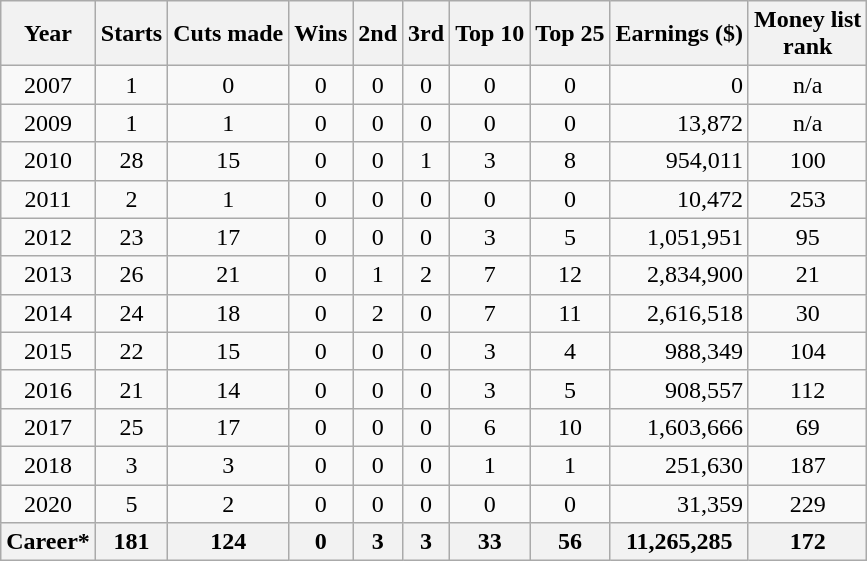<table class="wikitable" style="text-align:center">
<tr>
<th>Year</th>
<th>Starts</th>
<th>Cuts made</th>
<th>Wins</th>
<th>2nd</th>
<th>3rd</th>
<th>Top 10</th>
<th>Top 25</th>
<th>Earnings ($)</th>
<th>Money list<br>rank</th>
</tr>
<tr>
<td>2007</td>
<td>1</td>
<td>0</td>
<td>0</td>
<td>0</td>
<td>0</td>
<td>0</td>
<td>0</td>
<td align="right">0</td>
<td>n/a</td>
</tr>
<tr>
<td>2009</td>
<td>1</td>
<td>1</td>
<td>0</td>
<td>0</td>
<td>0</td>
<td>0</td>
<td>0</td>
<td align="right">13,872</td>
<td>n/a</td>
</tr>
<tr>
<td>2010</td>
<td>28</td>
<td>15</td>
<td>0</td>
<td>0</td>
<td>1</td>
<td>3</td>
<td>8</td>
<td align="right">954,011</td>
<td>100</td>
</tr>
<tr>
<td>2011</td>
<td>2</td>
<td>1</td>
<td>0</td>
<td>0</td>
<td>0</td>
<td>0</td>
<td>0</td>
<td align="right">10,472</td>
<td>253</td>
</tr>
<tr>
<td>2012</td>
<td>23</td>
<td>17</td>
<td>0</td>
<td>0</td>
<td>0</td>
<td>3</td>
<td>5</td>
<td align="right">1,051,951</td>
<td>95</td>
</tr>
<tr>
<td>2013</td>
<td>26</td>
<td>21</td>
<td>0</td>
<td>1</td>
<td>2</td>
<td>7</td>
<td>12</td>
<td align="right">2,834,900</td>
<td>21</td>
</tr>
<tr>
<td>2014</td>
<td>24</td>
<td>18</td>
<td>0</td>
<td>2</td>
<td>0</td>
<td>7</td>
<td>11</td>
<td align="right">2,616,518</td>
<td>30</td>
</tr>
<tr>
<td>2015</td>
<td>22</td>
<td>15</td>
<td>0</td>
<td>0</td>
<td>0</td>
<td>3</td>
<td>4</td>
<td align="right">988,349</td>
<td>104</td>
</tr>
<tr>
<td>2016</td>
<td>21</td>
<td>14</td>
<td>0</td>
<td>0</td>
<td>0</td>
<td>3</td>
<td>5</td>
<td align="right">908,557</td>
<td>112</td>
</tr>
<tr>
<td>2017</td>
<td>25</td>
<td>17</td>
<td>0</td>
<td>0</td>
<td>0</td>
<td>6</td>
<td>10</td>
<td align="right">1,603,666</td>
<td>69</td>
</tr>
<tr>
<td>2018</td>
<td>3</td>
<td>3</td>
<td>0</td>
<td>0</td>
<td>0</td>
<td>1</td>
<td>1</td>
<td align="right">251,630</td>
<td>187</td>
</tr>
<tr>
<td>2020</td>
<td>5</td>
<td>2</td>
<td>0</td>
<td>0</td>
<td>0</td>
<td>0</td>
<td>0</td>
<td align="right">31,359</td>
<td>229</td>
</tr>
<tr>
<th>Career*</th>
<th>181</th>
<th>124</th>
<th>0</th>
<th>3</th>
<th>3</th>
<th>33</th>
<th>56</th>
<th>11,265,285</th>
<th>172</th>
</tr>
</table>
